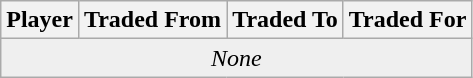<table class="wikitable">
<tr>
<th>Player</th>
<th>Traded From</th>
<th>Traded To</th>
<th>Traded For</th>
</tr>
<tr>
<td colspan="4"  style="text-align:center; background:#efefef;"><em>None</em></td>
</tr>
</table>
